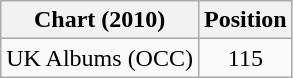<table class="wikitable">
<tr>
<th>Chart (2010)</th>
<th>Position</th>
</tr>
<tr>
<td>UK Albums (OCC)</td>
<td style="text-align:center;">115</td>
</tr>
</table>
